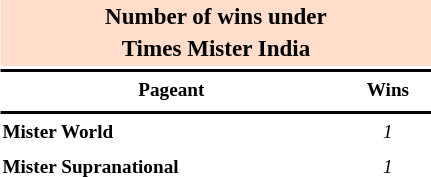<table class="toccolours" style="width: 20em; float:right; margin-left:1em; font-size:80%; line-height:1.5em; width:23%;">
<tr>
<th colspan="2" align="center" style="background:#FFDDCA;"><big>Number of wins under<br>Times Mister India</big></th>
</tr>
<tr>
<td colspan="2" style="background:black"></td>
</tr>
<tr>
<th scope="col">Pageant</th>
<th scope="col">Wins</th>
</tr>
<tr>
<td colspan="2" style="background:black"></td>
</tr>
<tr>
<td align="left"><strong>Mister World</strong></td>
<td align="center"><em>1</em></td>
</tr>
<tr>
<td align="left"><strong>Mister Supranational</strong></td>
<td align="center"><em>1</em></td>
</tr>
<tr>
</tr>
</table>
